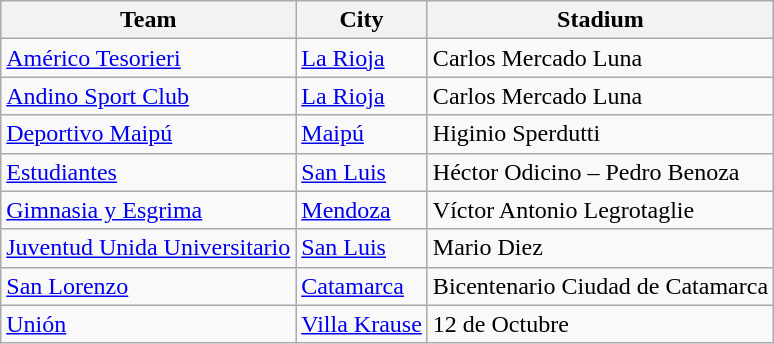<table class="wikitable sortable">
<tr>
<th>Team</th>
<th>City</th>
<th>Stadium</th>
</tr>
<tr>
<td> <a href='#'>Américo Tesorieri</a></td>
<td><a href='#'>La Rioja</a></td>
<td>Carlos Mercado Luna</td>
</tr>
<tr>
<td> <a href='#'>Andino Sport Club</a></td>
<td><a href='#'>La Rioja</a></td>
<td>Carlos Mercado Luna</td>
</tr>
<tr>
<td> <a href='#'>Deportivo Maipú</a></td>
<td><a href='#'>Maipú</a></td>
<td>Higinio Sperdutti</td>
</tr>
<tr>
<td> <a href='#'>Estudiantes</a></td>
<td><a href='#'>San Luis</a></td>
<td>Héctor Odicino – Pedro Benoza</td>
</tr>
<tr>
<td> <a href='#'>Gimnasia y Esgrima</a></td>
<td><a href='#'>Mendoza</a></td>
<td>Víctor Antonio Legrotaglie</td>
</tr>
<tr>
<td> <a href='#'>Juventud Unida Universitario</a></td>
<td><a href='#'>San Luis</a></td>
<td>Mario Diez</td>
</tr>
<tr>
<td> <a href='#'>San Lorenzo</a></td>
<td><a href='#'>Catamarca</a></td>
<td>Bicentenario Ciudad de Catamarca</td>
</tr>
<tr>
<td> <a href='#'>Unión</a></td>
<td><a href='#'>Villa Krause</a></td>
<td>12 de Octubre</td>
</tr>
</table>
